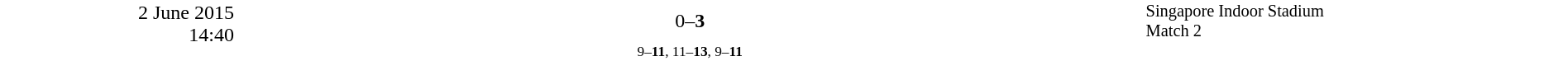<table style="width:100%; background:#ffffff;" cellspacing="0">
<tr>
<td rowspan="2" width="15%" style="text-align:right; vertical-align:top;">2 June 2015<br>14:40<br></td>
<td width="25%" style="text-align:right"></td>
<td width="8%" style="text-align:center">0–<strong>3</strong></td>
<td width="25%"><strong></strong></td>
<td width="27%" style="font-size:85%; vertical-align:top;">Singapore Indoor Stadium<br>Match 2</td>
</tr>
<tr width="58%" style="font-size:85%;vertical-align:top;"|>
<td colspan="3" style="font-size:85%; text-align:center; vertical-align:top;">9–<strong>11</strong>, 11–<strong>13</strong>, 9–<strong>11</strong></td>
</tr>
</table>
